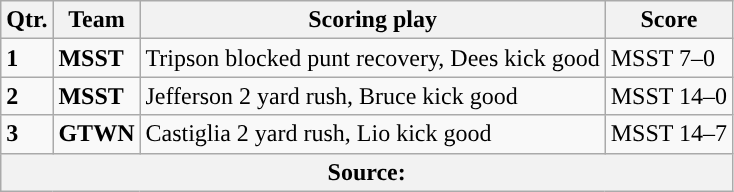<table class="wikitable">
<tr>
<th>Qtr.</th>
<th>Team</th>
<th>Scoring play</th>
<th>Score</th>
</tr>
<tr>
<td><strong>1</strong></td>
<td><strong>MSST</strong></td>
<td>Tripson blocked punt recovery, Dees kick good</td>
<td>MSST 7–0</td>
</tr>
<tr>
<td><strong>2</strong></td>
<td><strong>MSST</strong></td>
<td>Jefferson 2 yard rush, Bruce kick good</td>
<td>MSST 14–0</td>
</tr>
<tr>
<td><strong>3</strong></td>
<td><strong>GTWN</strong></td>
<td>Castiglia 2 yard rush, Lio kick good</td>
<td>MSST 14–7</td>
</tr>
<tr>
<th colspan=4>Source:</th>
</tr>
</table>
